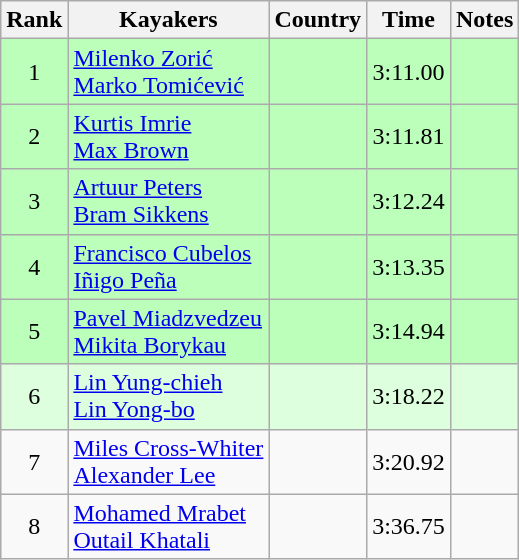<table class="wikitable" style="text-align:center">
<tr>
<th>Rank</th>
<th>Kayakers</th>
<th>Country</th>
<th>Time</th>
<th>Notes</th>
</tr>
<tr bgcolor=bbffbb>
<td>1</td>
<td align="left"><a href='#'>Milenko Zorić</a><br><a href='#'>Marko Tomićević</a></td>
<td align="left"></td>
<td>3:11.00</td>
<td></td>
</tr>
<tr bgcolor=bbffbb>
<td>2</td>
<td align="left"><a href='#'>Kurtis Imrie</a><br><a href='#'>Max Brown</a></td>
<td align="left"></td>
<td>3:11.81</td>
<td></td>
</tr>
<tr bgcolor=bbffbb>
<td>3</td>
<td align="left"><a href='#'>Artuur Peters</a><br><a href='#'>Bram Sikkens</a></td>
<td align="left"></td>
<td>3:12.24</td>
<td></td>
</tr>
<tr bgcolor=bbffbb>
<td>4</td>
<td align="left"><a href='#'>Francisco Cubelos</a><br><a href='#'>Iñigo Peña</a></td>
<td align="left"></td>
<td>3:13.35</td>
<td></td>
</tr>
<tr bgcolor=bbffbb>
<td>5</td>
<td align="left"><a href='#'>Pavel Miadzvedzeu</a><br><a href='#'>Mikita Borykau</a></td>
<td align="left"></td>
<td>3:14.94</td>
<td></td>
</tr>
<tr bgcolor=ddffdd>
<td>6</td>
<td align="left"><a href='#'>Lin Yung-chieh</a><br><a href='#'>Lin Yong-bo</a></td>
<td align="left"></td>
<td>3:18.22</td>
<td></td>
</tr>
<tr>
<td>7</td>
<td align="left"><a href='#'>Miles Cross-Whiter</a><br><a href='#'>Alexander Lee</a></td>
<td align="left"></td>
<td>3:20.92</td>
<td></td>
</tr>
<tr>
<td>8</td>
<td align="left"><a href='#'>Mohamed Mrabet</a><br><a href='#'>Outail Khatali</a></td>
<td align="left"></td>
<td>3:36.75</td>
<td></td>
</tr>
</table>
